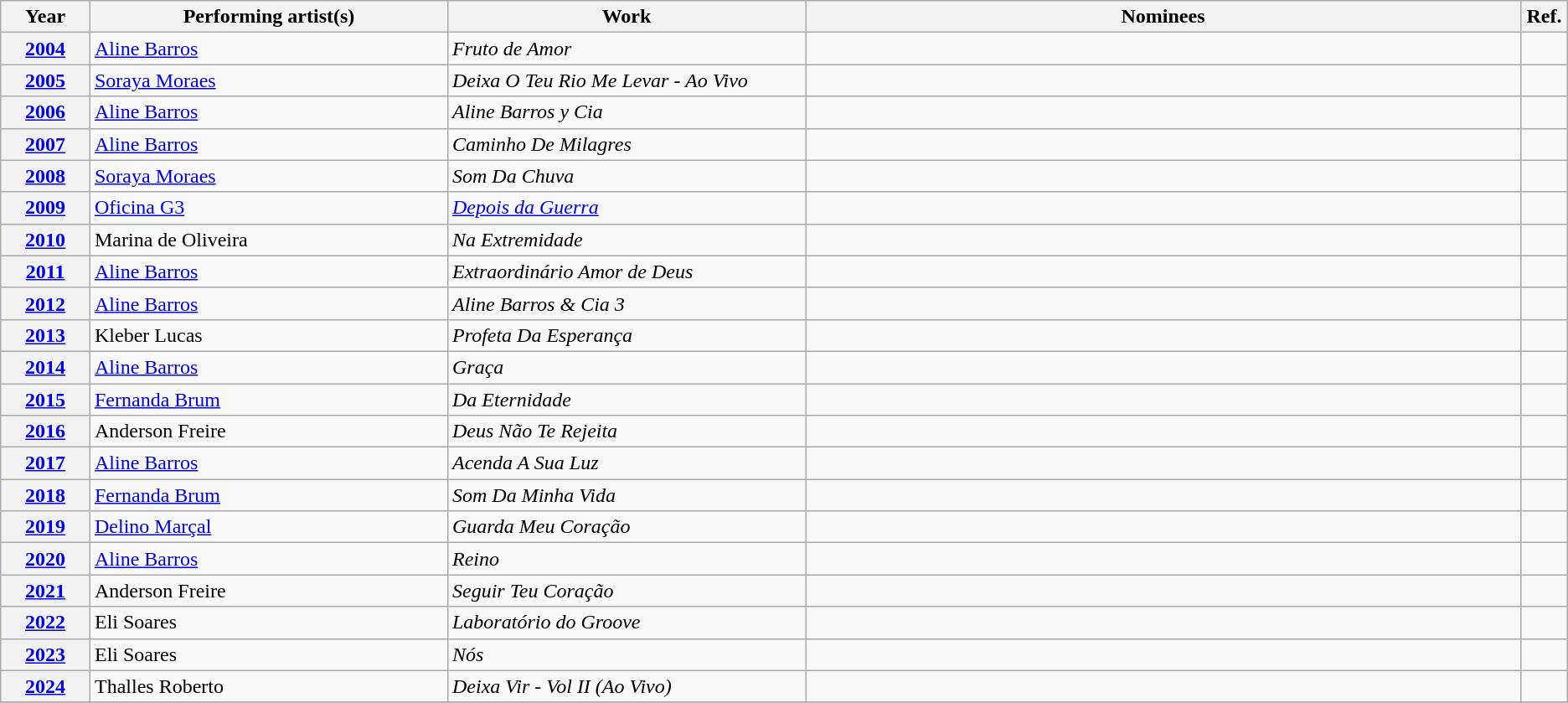<table class="wikitable">
<tr>
<th width="5%">Year</th>
<th width="20%">Performing artist(s)</th>
<th width="20%">Work</th>
<th width="40%">Nominees</th>
<th width="1%">Ref.</th>
</tr>
<tr>
<th><a href='#'>2004</a></th>
<td><a href='#'>Aline Barros</a></td>
<td><em>Fruto de Amor</em></td>
<td></td>
<td></td>
</tr>
<tr>
<th><a href='#'>2005</a></th>
<td><a href='#'>Soraya Moraes</a></td>
<td><em>Deixa O Teu Rio Me Levar - Ao Vivo </em></td>
<td></td>
<td></td>
</tr>
<tr>
<th><a href='#'>2006</a></th>
<td><a href='#'>Aline Barros</a></td>
<td><em>Aline Barros y Cia</em></td>
<td></td>
<td></td>
</tr>
<tr>
<th><a href='#'>2007</a></th>
<td><a href='#'>Aline Barros</a></td>
<td><em>Caminho De Milagres</em></td>
<td></td>
<td></td>
</tr>
<tr>
<th><a href='#'>2008</a></th>
<td><a href='#'>Soraya Moraes</a></td>
<td><em>Som Da Chuva</em></td>
<td></td>
<td></td>
</tr>
<tr>
<th><a href='#'>2009</a></th>
<td><a href='#'>Oficina G3</a></td>
<td><em><a href='#'>Depois da Guerra</a></em></td>
<td></td>
<td></td>
</tr>
<tr>
<th><a href='#'>2010</a></th>
<td>Marina de Oliveira</td>
<td><em>Na Extremidade</em></td>
<td></td>
<td></td>
</tr>
<tr>
<th><a href='#'>2011</a></th>
<td><a href='#'>Aline Barros</a></td>
<td><em>Extraordinário Amor de Deus</em></td>
<td></td>
<td></td>
</tr>
<tr>
<th><a href='#'>2012</a></th>
<td><a href='#'>Aline Barros</a></td>
<td><em>Aline Barros & Cia 3</em></td>
<td></td>
<td></td>
</tr>
<tr>
<th><a href='#'>2013</a></th>
<td>Kleber Lucas</td>
<td><em>Profeta Da Esperança</em></td>
<td></td>
<td></td>
</tr>
<tr>
<th><a href='#'>2014</a></th>
<td><a href='#'>Aline Barros</a></td>
<td><em>Graça</em></td>
<td></td>
<td></td>
</tr>
<tr>
<th><a href='#'>2015</a></th>
<td><a href='#'>Fernanda Brum</a></td>
<td><em>Da Eternidade</em></td>
<td></td>
<td></td>
</tr>
<tr>
<th><a href='#'>2016</a></th>
<td>Anderson Freire</td>
<td><em>Deus Não Te Rejeita</em></td>
<td></td>
<td></td>
</tr>
<tr>
<th><a href='#'>2017</a></th>
<td><a href='#'>Aline Barros</a></td>
<td><em>Acenda A Sua Luz</em></td>
<td></td>
<td></td>
</tr>
<tr>
<th><a href='#'>2018</a></th>
<td><a href='#'>Fernanda Brum</a></td>
<td><em>Som Da Minha Vida</em></td>
<td></td>
<td></td>
</tr>
<tr>
<th><a href='#'>2019</a></th>
<td><a href='#'>Delino Marçal</a></td>
<td><em>Guarda Meu Coração</em></td>
<td></td>
<td></td>
</tr>
<tr>
<th><a href='#'>2020</a></th>
<td><a href='#'>Aline Barros</a></td>
<td><em>Reino</em></td>
<td></td>
<td></td>
</tr>
<tr>
<th style="text-align:center;"><a href='#'>2021</a></th>
<td>Anderson Freire</td>
<td><em>Seguir Teu Coração</em></td>
<td></td>
<td></td>
</tr>
<tr>
<th style="text-align:center;" scope="row"><a href='#'><strong>2022</strong></a></th>
<td>Eli Soares</td>
<td><em>Laboratório do Groove</em></td>
<td></td>
<td></td>
</tr>
<tr>
<th style="text-align:center;" scope="row"><a href='#'><strong>2023</strong></a></th>
<td>Eli Soares</td>
<td><em>Nós</em></td>
<td></td>
<td style="text-align:center;"></td>
</tr>
<tr>
<th style="text-align:center;" scope="row"><a href='#'><strong>2024</strong></a></th>
<td>Thalles Roberto</td>
<td><em>Deixa Vir - Vol II (Ao Vivo)</em></td>
<td></td>
<td align="center"></td>
</tr>
<tr>
</tr>
</table>
